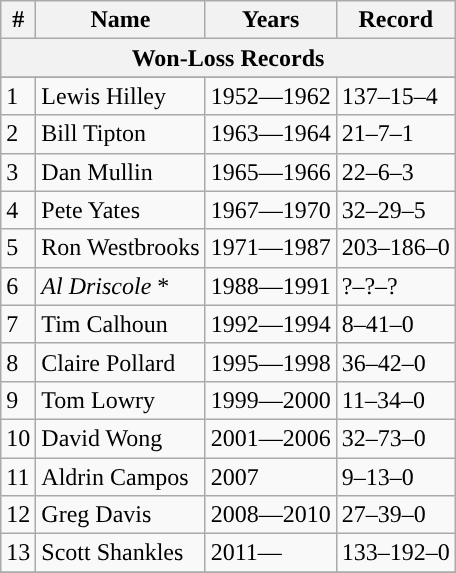<table class="wikitable">
<tr>
<th>#</th>
<th>Name</th>
<th>Years</th>
<th>Record</th>
</tr>
<tr>
<th colspan=4>Won-Loss Records</th>
</tr>
<tr>
</tr>
<tr>
<td>1</td>
<td>Lewis Hilley</td>
<td>1952—1962</td>
<td>137–15–4</td>
</tr>
<tr>
<td>2</td>
<td>Bill Tipton</td>
<td>1963—1964</td>
<td>21–7–1</td>
</tr>
<tr>
<td>3</td>
<td>Dan Mullin</td>
<td>1965—1966</td>
<td>22–6–3</td>
</tr>
<tr>
<td>4</td>
<td>Pete Yates</td>
<td>1967—1970</td>
<td>32–29–5</td>
</tr>
<tr>
<td>5</td>
<td>Ron Westbrooks</td>
<td>1971—1987</td>
<td>203–186–0</td>
</tr>
<tr>
<td>6</td>
<td><em>Al Driscole</em> *</td>
<td>1988—1991</td>
<td>?–?–?</td>
</tr>
<tr>
<td>7</td>
<td>Tim Calhoun</td>
<td>1992—1994</td>
<td>8–41–0</td>
</tr>
<tr>
<td>8</td>
<td>Claire Pollard</td>
<td>1995—1998</td>
<td>36–42–0</td>
</tr>
<tr>
<td>9</td>
<td>Tom Lowry</td>
<td>1999—2000</td>
<td>11–34–0</td>
</tr>
<tr>
<td>10</td>
<td>David Wong</td>
<td>2001—2006</td>
<td>32–73–0</td>
</tr>
<tr>
<td>11</td>
<td>Aldrin Campos</td>
<td>2007</td>
<td>9–13–0</td>
</tr>
<tr>
<td>12</td>
<td>Greg Davis</td>
<td>2008—2010</td>
<td>27–39–0</td>
</tr>
<tr>
<td>13</td>
<td>Scott Shankles</td>
<td>2011—</td>
<td>133–192–0</td>
</tr>
<tr>
</tr>
</table>
